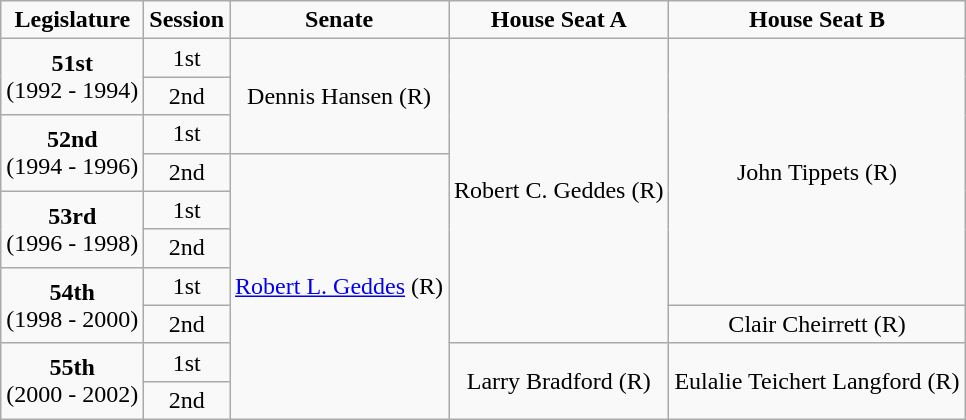<table class=wikitable style="text-align:center">
<tr>
<td><strong>Legislature</strong></td>
<td><strong>Session</strong></td>
<td><strong>Senate</strong></td>
<td><strong>House Seat A</strong></td>
<td><strong>House Seat B</strong></td>
</tr>
<tr>
<td rowspan="2" colspan="1" style="text-align: center;"><strong>51st</strong> <br> (1992 - 1994)</td>
<td>1st</td>
<td rowspan="3" colspan="1" style="text-align: center;" >Dennis Hansen (R)</td>
<td rowspan="8" colspan="1" style="text-align: center;" >Robert C. Geddes (R)</td>
<td rowspan="7" colspan="1" style="text-align: center;" >John Tippets (R)</td>
</tr>
<tr>
<td>2nd</td>
</tr>
<tr>
<td rowspan="2" colspan="1" style="text-align: center;"><strong>52nd</strong> <br> (1994 - 1996)</td>
<td>1st</td>
</tr>
<tr>
<td>2nd</td>
<td rowspan="7" colspan="1" style="text-align: center;" ><a href='#'>Robert L. Geddes</a> (R)</td>
</tr>
<tr>
<td rowspan="2" colspan="1" style="text-align: center;"><strong>53rd</strong> <br> (1996 - 1998)</td>
<td>1st</td>
</tr>
<tr>
<td>2nd</td>
</tr>
<tr>
<td rowspan="2" colspan="1" style="text-align: center;"><strong>54th</strong> <br> (1998 - 2000)</td>
<td>1st</td>
</tr>
<tr>
<td>2nd</td>
<td rowspan="1" colspan="1" style="text-align: center;" >Clair Cheirrett (R)</td>
</tr>
<tr>
<td rowspan="2" colspan="1" style="text-align: center;"><strong>55th</strong> <br> (2000 - 2002)</td>
<td>1st</td>
<td rowspan="2" colspan="1" style="text-align: center;" >Larry Bradford (R)</td>
<td rowspan="2" colspan="1" style="text-align: center;" >Eulalie Teichert Langford (R)</td>
</tr>
<tr>
<td>2nd</td>
</tr>
</table>
